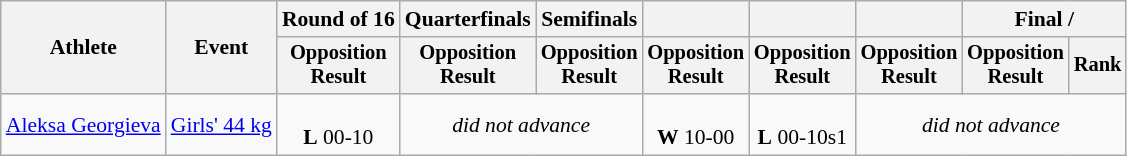<table class="wikitable" style="text-align:center;font-size:90%">
<tr>
<th rowspan=2>Athlete</th>
<th rowspan=2>Event</th>
<th>Round of 16</th>
<th>Quarterfinals</th>
<th>Semifinals</th>
<th></th>
<th></th>
<th></th>
<th colspan=2>Final / </th>
</tr>
<tr style="font-size:95%">
<th>Opposition<br>Result</th>
<th>Opposition<br>Result</th>
<th>Opposition<br>Result</th>
<th>Opposition<br>Result</th>
<th>Opposition<br>Result</th>
<th>Opposition<br>Result</th>
<th>Opposition<br>Result</th>
<th>Rank</th>
</tr>
<tr align=center>
<td align=left><a href='#'>Aleksa Georgieva</a></td>
<td align=left><a href='#'>Girls' 44 kg</a></td>
<td><br> <strong>L</strong> 00-10</td>
<td Colspan=2><em>did not advance</em></td>
<td><br> <strong>W</strong> 10-00</td>
<td><br> <strong>L</strong> 00-10s1</td>
<td Colspan=3><em>did not advance</em></td>
</tr>
</table>
